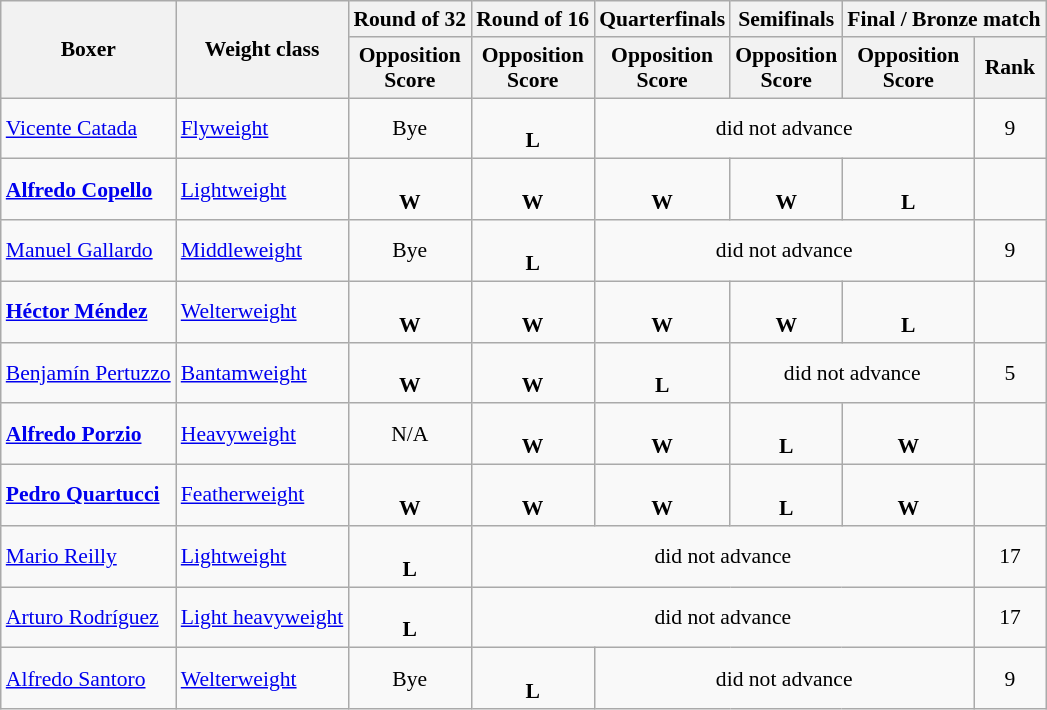<table class=wikitable style="font-size:90%">
<tr>
<th rowspan="2">Boxer</th>
<th rowspan="2">Weight class</th>
<th>Round of 32</th>
<th>Round of 16</th>
<th>Quarterfinals</th>
<th>Semifinals</th>
<th colspan="2">Final / Bronze match</th>
</tr>
<tr>
<th>Opposition<br>Score</th>
<th>Opposition<br>Score</th>
<th>Opposition<br>Score</th>
<th>Opposition<br>Score</th>
<th>Opposition<br>Score</th>
<th>Rank</th>
</tr>
<tr>
<td><a href='#'>Vicente Catada</a></td>
<td><a href='#'>Flyweight</a></td>
<td align=center>Bye</td>
<td align=center> <br> <strong>L</strong></td>
<td align=center colspan=3>did not advance</td>
<td align=center>9</td>
</tr>
<tr>
<td><strong><a href='#'>Alfredo Copello</a></strong></td>
<td><a href='#'>Lightweight</a></td>
<td align=center> <br> <strong>W</strong></td>
<td align=center> <br> <strong>W</strong></td>
<td align=center> <br> <strong>W</strong></td>
<td align=center> <br> <strong>W</strong></td>
<td align=center> <br> <strong>L</strong></td>
<td align=center></td>
</tr>
<tr>
<td><a href='#'>Manuel Gallardo</a></td>
<td><a href='#'>Middleweight</a></td>
<td align=center>Bye</td>
<td align=center> <br> <strong>L</strong></td>
<td align=center colspan=3>did not advance</td>
<td align=center>9</td>
</tr>
<tr>
<td><strong><a href='#'>Héctor Méndez</a></strong></td>
<td><a href='#'>Welterweight</a></td>
<td align=center> <br> <strong>W</strong></td>
<td align=center> <br> <strong>W</strong></td>
<td align=center> <br> <strong>W</strong></td>
<td align=center> <br> <strong>W</strong></td>
<td align=center> <br> <strong>L</strong></td>
<td align=center></td>
</tr>
<tr>
<td><a href='#'>Benjamín Pertuzzo</a></td>
<td><a href='#'>Bantamweight</a></td>
<td align=center> <br> <strong>W</strong></td>
<td align=center> <br> <strong>W</strong></td>
<td align=center> <br> <strong>L</strong></td>
<td align=center colspan=2>did not advance</td>
<td align=center>5</td>
</tr>
<tr>
<td><strong><a href='#'>Alfredo Porzio</a></strong></td>
<td><a href='#'>Heavyweight</a></td>
<td align=center>N/A</td>
<td align=center> <br> <strong>W</strong></td>
<td align=center> <br> <strong>W</strong></td>
<td align=center> <br> <strong>L</strong></td>
<td align=center> <br> <strong>W</strong></td>
<td align=center></td>
</tr>
<tr>
<td><strong><a href='#'>Pedro Quartucci</a></strong></td>
<td><a href='#'>Featherweight</a></td>
<td align=center> <br> <strong>W</strong></td>
<td align=center> <br> <strong>W</strong></td>
<td align=center> <br> <strong>W</strong></td>
<td align=center> <br> <strong>L</strong></td>
<td align=center> <br> <strong>W</strong></td>
<td align=center></td>
</tr>
<tr>
<td><a href='#'>Mario Reilly</a></td>
<td><a href='#'>Lightweight</a></td>
<td align=center> <br> <strong>L</strong></td>
<td align=center colspan=4>did not advance</td>
<td align=center>17</td>
</tr>
<tr>
<td><a href='#'>Arturo Rodríguez</a></td>
<td><a href='#'>Light heavyweight</a></td>
<td align=center> <br> <strong>L</strong></td>
<td align=center colspan=4>did not advance</td>
<td align=center>17</td>
</tr>
<tr>
<td><a href='#'>Alfredo Santoro</a></td>
<td><a href='#'>Welterweight</a></td>
<td align=center>Bye</td>
<td align=center> <br> <strong>L</strong></td>
<td align=center colspan=3>did not advance</td>
<td align=center>9</td>
</tr>
</table>
